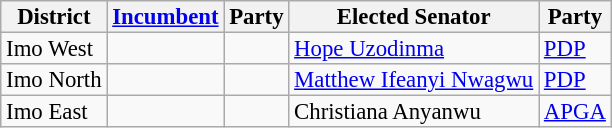<table class="sortable wikitable" style="font-size:95%;line-height:14px;">
<tr>
<th class="unsortable">District</th>
<th class="unsortable"><a href='#'>Incumbent</a></th>
<th>Party</th>
<th class="unsortable">Elected Senator</th>
<th>Party</th>
</tr>
<tr>
<td>Imo West</td>
<td></td>
<td></td>
<td><a href='#'>Hope Uzodinma</a></td>
<td><a href='#'>PDP</a></td>
</tr>
<tr>
<td>Imo North</td>
<td></td>
<td></td>
<td><a href='#'>Matthew Ifeanyi Nwagwu</a></td>
<td><a href='#'>PDP</a></td>
</tr>
<tr>
<td>Imo East</td>
<td></td>
<td></td>
<td>Christiana Anyanwu</td>
<td><a href='#'>APGA</a></td>
</tr>
</table>
